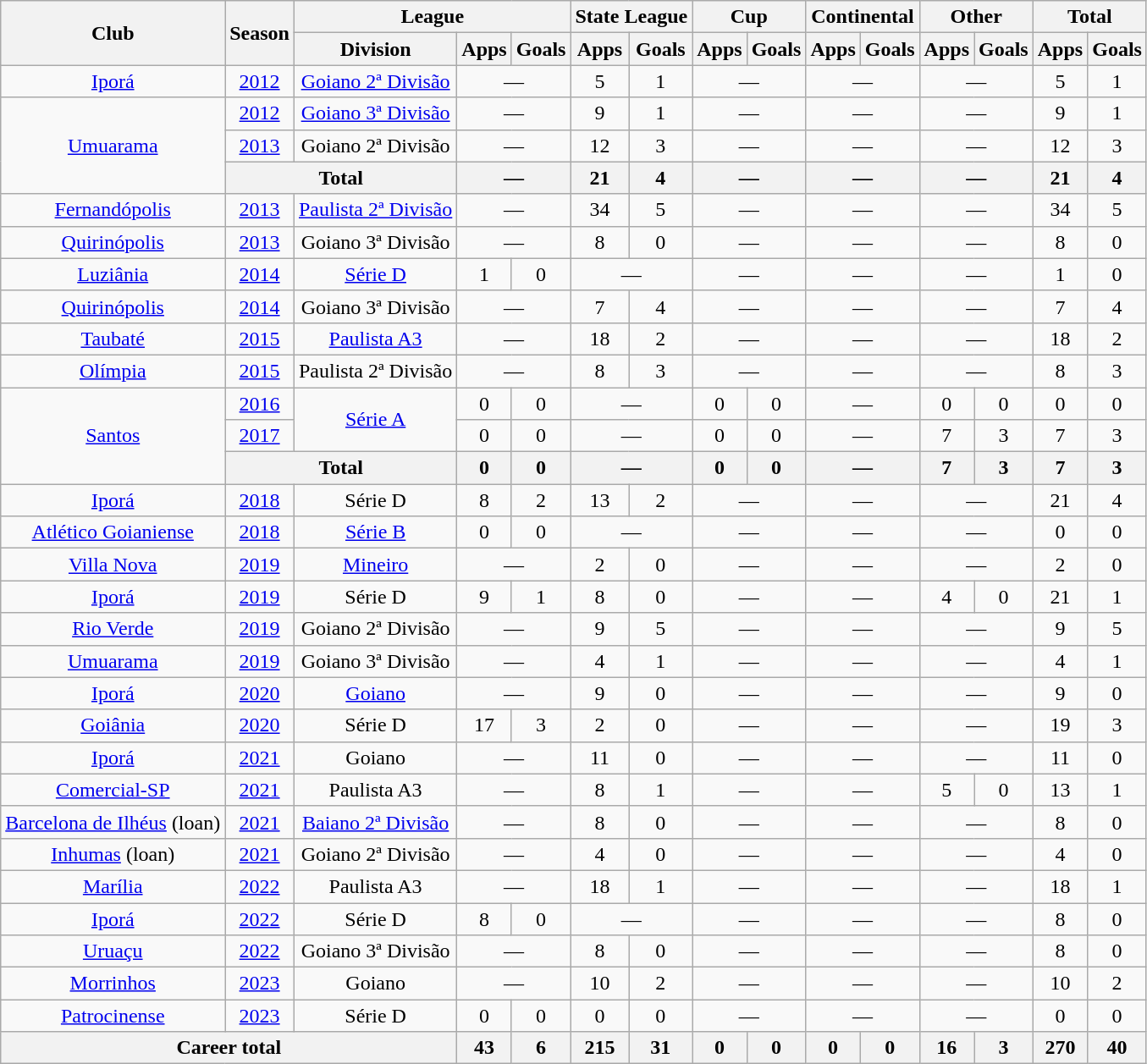<table class="wikitable" style="text-align: center;">
<tr>
<th rowspan="2">Club</th>
<th rowspan="2">Season</th>
<th colspan="3">League</th>
<th colspan="2">State League</th>
<th colspan="2">Cup</th>
<th colspan="2">Continental</th>
<th colspan="2">Other</th>
<th colspan="2">Total</th>
</tr>
<tr>
<th>Division</th>
<th>Apps</th>
<th>Goals</th>
<th>Apps</th>
<th>Goals</th>
<th>Apps</th>
<th>Goals</th>
<th>Apps</th>
<th>Goals</th>
<th>Apps</th>
<th>Goals</th>
<th>Apps</th>
<th>Goals</th>
</tr>
<tr>
<td valign="center"><a href='#'>Iporá</a></td>
<td><a href='#'>2012</a></td>
<td><a href='#'>Goiano 2ª Divisão</a></td>
<td colspan="2">—</td>
<td>5</td>
<td>1</td>
<td colspan="2">—</td>
<td colspan="2">—</td>
<td colspan="2">—</td>
<td>5</td>
<td>1</td>
</tr>
<tr>
<td rowspan="3" valign="center"><a href='#'>Umuarama</a></td>
<td><a href='#'>2012</a></td>
<td><a href='#'>Goiano 3ª Divisão</a></td>
<td colspan="2">—</td>
<td>9</td>
<td>1</td>
<td colspan="2">—</td>
<td colspan="2">—</td>
<td colspan="2">—</td>
<td>9</td>
<td>1</td>
</tr>
<tr>
<td><a href='#'>2013</a></td>
<td>Goiano 2ª Divisão</td>
<td colspan="2">—</td>
<td>12</td>
<td>3</td>
<td colspan="2">—</td>
<td colspan="2">—</td>
<td colspan="2">—</td>
<td>12</td>
<td>3</td>
</tr>
<tr>
<th colspan="2"><strong>Total</strong></th>
<th colspan="2">—</th>
<th>21</th>
<th>4</th>
<th colspan="2">—</th>
<th colspan="2">—</th>
<th colspan="2">—</th>
<th>21</th>
<th>4</th>
</tr>
<tr>
<td valign="center"><a href='#'>Fernandópolis</a></td>
<td><a href='#'>2013</a></td>
<td><a href='#'>Paulista 2ª Divisão</a></td>
<td colspan="2">—</td>
<td>34</td>
<td>5</td>
<td colspan="2">—</td>
<td colspan="2">—</td>
<td colspan="2">—</td>
<td>34</td>
<td>5</td>
</tr>
<tr>
<td valign="center"><a href='#'>Quirinópolis</a></td>
<td><a href='#'>2013</a></td>
<td>Goiano 3ª Divisão</td>
<td colspan="2">—</td>
<td>8</td>
<td>0</td>
<td colspan="2">—</td>
<td colspan="2">—</td>
<td colspan="2">—</td>
<td>8</td>
<td>0</td>
</tr>
<tr>
<td valign="center"><a href='#'>Luziânia</a></td>
<td><a href='#'>2014</a></td>
<td><a href='#'>Série D</a></td>
<td>1</td>
<td>0</td>
<td colspan="2">—</td>
<td colspan="2">—</td>
<td colspan="2">—</td>
<td colspan="2">—</td>
<td>1</td>
<td>0</td>
</tr>
<tr>
<td valign="center"><a href='#'>Quirinópolis</a></td>
<td><a href='#'>2014</a></td>
<td>Goiano 3ª Divisão</td>
<td colspan="2">—</td>
<td>7</td>
<td>4</td>
<td colspan="2">—</td>
<td colspan="2">—</td>
<td colspan="2">—</td>
<td>7</td>
<td>4</td>
</tr>
<tr>
<td valign="center"><a href='#'>Taubaté</a></td>
<td><a href='#'>2015</a></td>
<td><a href='#'>Paulista A3</a></td>
<td colspan="2">—</td>
<td>18</td>
<td>2</td>
<td colspan="2">—</td>
<td colspan="2">—</td>
<td colspan="2">—</td>
<td>18</td>
<td>2</td>
</tr>
<tr>
<td valign="center"><a href='#'>Olímpia</a></td>
<td><a href='#'>2015</a></td>
<td>Paulista 2ª Divisão</td>
<td colspan="2">—</td>
<td>8</td>
<td>3</td>
<td colspan="2">—</td>
<td colspan="2">—</td>
<td colspan="2">—</td>
<td>8</td>
<td>3</td>
</tr>
<tr>
<td rowspan="3" valign="center"><a href='#'>Santos</a></td>
<td><a href='#'>2016</a></td>
<td rowspan="2"><a href='#'>Série A</a></td>
<td>0</td>
<td>0</td>
<td colspan="2">—</td>
<td>0</td>
<td>0</td>
<td colspan="2">—</td>
<td>0</td>
<td>0</td>
<td>0</td>
<td>0</td>
</tr>
<tr>
<td><a href='#'>2017</a></td>
<td>0</td>
<td>0</td>
<td colspan="2">—</td>
<td>0</td>
<td>0</td>
<td colspan="2">—</td>
<td>7</td>
<td>3</td>
<td>7</td>
<td>3</td>
</tr>
<tr>
<th colspan="2">Total</th>
<th>0</th>
<th>0</th>
<th colspan="2">—</th>
<th>0</th>
<th>0</th>
<th colspan="2">—</th>
<th>7</th>
<th>3</th>
<th>7</th>
<th>3</th>
</tr>
<tr>
<td valign="center"><a href='#'>Iporá</a></td>
<td><a href='#'>2018</a></td>
<td>Série D</td>
<td>8</td>
<td>2</td>
<td>13</td>
<td>2</td>
<td colspan="2">—</td>
<td colspan="2">—</td>
<td colspan="2">—</td>
<td>21</td>
<td>4</td>
</tr>
<tr>
<td valign="center"><a href='#'>Atlético Goianiense</a></td>
<td><a href='#'>2018</a></td>
<td><a href='#'>Série B</a></td>
<td>0</td>
<td>0</td>
<td colspan="2">—</td>
<td colspan="2">—</td>
<td colspan="2">—</td>
<td colspan="2">—</td>
<td>0</td>
<td>0</td>
</tr>
<tr>
<td valign="center"><a href='#'>Villa Nova</a></td>
<td><a href='#'>2019</a></td>
<td><a href='#'>Mineiro</a></td>
<td colspan="2">—</td>
<td>2</td>
<td>0</td>
<td colspan="2">—</td>
<td colspan="2">—</td>
<td colspan="2">—</td>
<td>2</td>
<td>0</td>
</tr>
<tr>
<td valign="center"><a href='#'>Iporá</a></td>
<td><a href='#'>2019</a></td>
<td>Série D</td>
<td>9</td>
<td>1</td>
<td>8</td>
<td>0</td>
<td colspan="2">—</td>
<td colspan="2">—</td>
<td>4</td>
<td>0</td>
<td>21</td>
<td>1</td>
</tr>
<tr>
<td valign="center"><a href='#'>Rio Verde</a></td>
<td><a href='#'>2019</a></td>
<td>Goiano 2ª Divisão</td>
<td colspan="2">—</td>
<td>9</td>
<td>5</td>
<td colspan="2">—</td>
<td colspan="2">—</td>
<td colspan="2">—</td>
<td>9</td>
<td>5</td>
</tr>
<tr>
<td valign="center"><a href='#'>Umuarama</a></td>
<td><a href='#'>2019</a></td>
<td>Goiano 3ª Divisão</td>
<td colspan="2">—</td>
<td>4</td>
<td>1</td>
<td colspan="2">—</td>
<td colspan="2">—</td>
<td colspan="2">—</td>
<td>4</td>
<td>1</td>
</tr>
<tr>
<td valign="center"><a href='#'>Iporá</a></td>
<td><a href='#'>2020</a></td>
<td><a href='#'>Goiano</a></td>
<td colspan="2">—</td>
<td>9</td>
<td>0</td>
<td colspan="2">—</td>
<td colspan="2">—</td>
<td colspan="2">—</td>
<td>9</td>
<td>0</td>
</tr>
<tr>
<td valign="center"><a href='#'>Goiânia</a></td>
<td><a href='#'>2020</a></td>
<td>Série D</td>
<td>17</td>
<td>3</td>
<td>2</td>
<td>0</td>
<td colspan="2">—</td>
<td colspan="2">—</td>
<td colspan="2">—</td>
<td>19</td>
<td>3</td>
</tr>
<tr>
<td valign="center"><a href='#'>Iporá</a></td>
<td><a href='#'>2021</a></td>
<td>Goiano</td>
<td colspan="2">—</td>
<td>11</td>
<td>0</td>
<td colspan="2">—</td>
<td colspan="2">—</td>
<td colspan="2">—</td>
<td>11</td>
<td>0</td>
</tr>
<tr>
<td valign="center"><a href='#'>Comercial-SP</a></td>
<td><a href='#'>2021</a></td>
<td>Paulista A3</td>
<td colspan="2">—</td>
<td>8</td>
<td>1</td>
<td colspan="2">—</td>
<td colspan="2">—</td>
<td>5</td>
<td>0</td>
<td>13</td>
<td>1</td>
</tr>
<tr>
<td valign="center"><a href='#'>Barcelona de Ilhéus</a> (loan)</td>
<td><a href='#'>2021</a></td>
<td><a href='#'>Baiano 2ª Divisão</a></td>
<td colspan="2">—</td>
<td>8</td>
<td>0</td>
<td colspan="2">—</td>
<td colspan="2">—</td>
<td colspan="2">—</td>
<td>8</td>
<td>0</td>
</tr>
<tr>
<td valign="center"><a href='#'>Inhumas</a> (loan)</td>
<td><a href='#'>2021</a></td>
<td>Goiano 2ª Divisão</td>
<td colspan="2">—</td>
<td>4</td>
<td>0</td>
<td colspan="2">—</td>
<td colspan="2">—</td>
<td colspan="2">—</td>
<td>4</td>
<td>0</td>
</tr>
<tr>
<td valign="center"><a href='#'>Marília</a></td>
<td><a href='#'>2022</a></td>
<td>Paulista A3</td>
<td colspan="2">—</td>
<td>18</td>
<td>1</td>
<td colspan="2">—</td>
<td colspan="2">—</td>
<td colspan="2">—</td>
<td>18</td>
<td>1</td>
</tr>
<tr>
<td valign="center"><a href='#'>Iporá</a></td>
<td><a href='#'>2022</a></td>
<td>Série D</td>
<td>8</td>
<td>0</td>
<td colspan="2">—</td>
<td colspan="2">—</td>
<td colspan="2">—</td>
<td colspan="2">—</td>
<td>8</td>
<td>0</td>
</tr>
<tr>
<td valign="center"><a href='#'>Uruaçu</a></td>
<td><a href='#'>2022</a></td>
<td>Goiano 3ª Divisão</td>
<td colspan="2">—</td>
<td>8</td>
<td>0</td>
<td colspan="2">—</td>
<td colspan="2">—</td>
<td colspan="2">—</td>
<td>8</td>
<td>0</td>
</tr>
<tr>
<td valign="center"><a href='#'>Morrinhos</a></td>
<td><a href='#'>2023</a></td>
<td>Goiano</td>
<td colspan="2">—</td>
<td>10</td>
<td>2</td>
<td colspan="2">—</td>
<td colspan="2">—</td>
<td colspan="2">—</td>
<td>10</td>
<td>2</td>
</tr>
<tr>
<td valign="center"><a href='#'>Patrocinense</a></td>
<td><a href='#'>2023</a></td>
<td>Série D</td>
<td>0</td>
<td>0</td>
<td>0</td>
<td>0</td>
<td colspan="2">—</td>
<td colspan="2">—</td>
<td colspan="2">—</td>
<td>0</td>
<td>0</td>
</tr>
<tr>
<th colspan="3"><strong>Career total</strong></th>
<th>43</th>
<th>6</th>
<th>215</th>
<th>31</th>
<th>0</th>
<th>0</th>
<th>0</th>
<th>0</th>
<th>16</th>
<th>3</th>
<th>270</th>
<th>40</th>
</tr>
</table>
